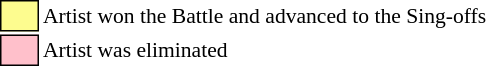<table class="toccolours" style="font-size: 90%; white-space: nowrap;">
<tr>
<td style="background:#fdfc8f; border:1px solid black;">      </td>
<td>Artist won the Battle and advanced to the Sing-offs</td>
</tr>
<tr>
<td style="background:pink; border: 1px solid black">      </td>
<td>Artist was eliminated</td>
</tr>
<tr>
</tr>
</table>
